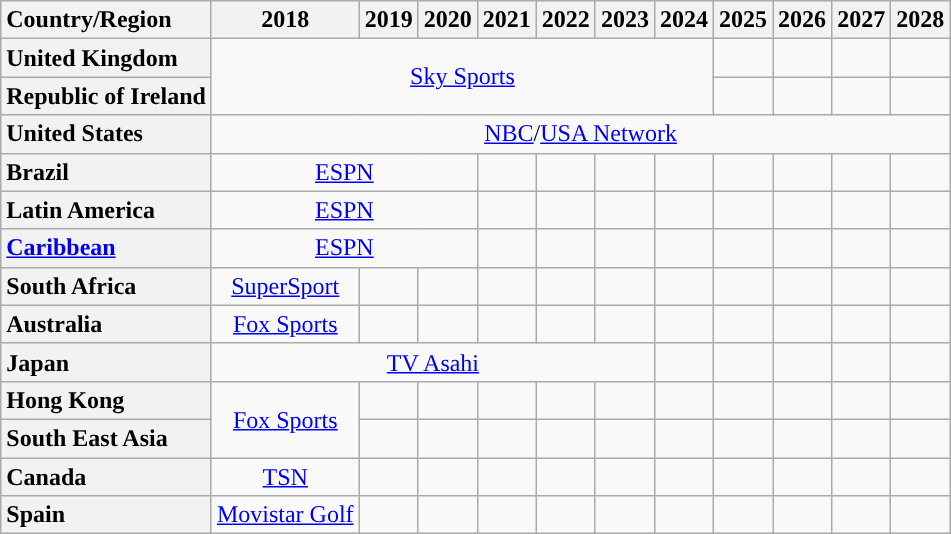<table class="wikitable" style="text-align:center">
<tr>
<th style="text-align:left">Country/Region</th>
<th>2018</th>
<th>2019</th>
<th>2020</th>
<th>2021</th>
<th>2022</th>
<th>2023</th>
<th>2024</th>
<th>2025</th>
<th>2026</th>
<th>2027</th>
<th>2028</th>
</tr>
<tr>
<th style="text-align:left">United Kingdom</th>
<td colspan="7" rowspan="2"><a href='#'>Sky Sports</a></td>
<td></td>
<td></td>
<td></td>
<td></td>
</tr>
<tr>
<th style="text-align:left">Republic of Ireland</th>
<td></td>
<td></td>
<td></td>
<td></td>
</tr>
<tr>
<th style="text-align:left">United States</th>
<td colspan="11"><a href='#'>NBC</a>/<a href='#'>USA Network</a></td>
</tr>
<tr>
<th style="text-align:left">Brazil</th>
<td colspan="3"><a href='#'>ESPN</a></td>
<td></td>
<td></td>
<td></td>
<td></td>
<td></td>
<td></td>
<td></td>
<td></td>
</tr>
<tr>
<th style="text-align:left">Latin America</th>
<td colspan="3"><a href='#'>ESPN</a></td>
<td></td>
<td></td>
<td></td>
<td></td>
<td></td>
<td></td>
<td></td>
<td></td>
</tr>
<tr>
<th style="text-align:left"><a href='#'>Caribbean</a></th>
<td colspan="3"><a href='#'>ESPN</a></td>
<td></td>
<td></td>
<td></td>
<td></td>
<td></td>
<td></td>
<td></td>
<td></td>
</tr>
<tr>
<th style="text-align:left">South Africa</th>
<td><a href='#'>SuperSport</a></td>
<td></td>
<td></td>
<td></td>
<td></td>
<td></td>
<td></td>
<td></td>
<td></td>
<td></td>
<td></td>
</tr>
<tr>
<th style="text-align:left">Australia</th>
<td><a href='#'>Fox Sports</a></td>
<td></td>
<td></td>
<td></td>
<td></td>
<td></td>
<td></td>
<td></td>
<td></td>
<td></td>
<td></td>
</tr>
<tr>
<th style="text-align:left">Japan</th>
<td colspan="6"><a href='#'>TV Asahi</a></td>
<td></td>
<td></td>
<td></td>
<td></td>
<td></td>
</tr>
<tr>
<th style="text-align:left">Hong Kong</th>
<td rowspan="2"><a href='#'>Fox Sports</a></td>
<td></td>
<td></td>
<td></td>
<td></td>
<td></td>
<td></td>
<td></td>
<td></td>
<td></td>
<td></td>
</tr>
<tr>
<th style="text-align:left">South East Asia</th>
<td></td>
<td></td>
<td></td>
<td></td>
<td></td>
<td></td>
<td></td>
<td></td>
<td></td>
<td></td>
</tr>
<tr>
<th style="text-align:left">Canada</th>
<td><a href='#'>TSN</a></td>
<td></td>
<td></td>
<td></td>
<td></td>
<td></td>
<td></td>
<td></td>
<td></td>
<td></td>
<td></td>
</tr>
<tr>
<th style="text-align:left">Spain</th>
<td><a href='#'>Movistar Golf</a></td>
<td></td>
<td></td>
<td></td>
<td></td>
<td></td>
<td></td>
<td></td>
<td></td>
<td></td>
<td></td>
</tr>
</table>
